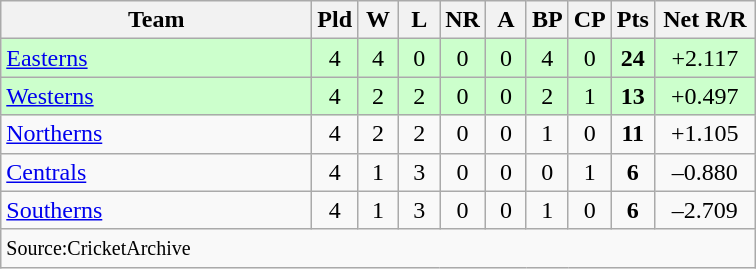<table class="wikitable" style="text-align: center;">
<tr>
<th width=200>Team</th>
<th width=20>Pld</th>
<th width=20>W</th>
<th width=20>L</th>
<th width=20>NR</th>
<th width=20>A</th>
<th width=20>BP</th>
<th width=20>CP</th>
<th width=20>Pts</th>
<th width=60>Net R/R</th>
</tr>
<tr style="background:#ccffcc;">
<td align=left><a href='#'>Easterns</a></td>
<td>4</td>
<td>4</td>
<td>0</td>
<td>0</td>
<td>0</td>
<td>4</td>
<td>0</td>
<td><strong>24</strong></td>
<td>+2.117</td>
</tr>
<tr style="background:#ccffcc;">
<td align=left><a href='#'>Westerns</a></td>
<td>4</td>
<td>2</td>
<td>2</td>
<td>0</td>
<td>0</td>
<td>2</td>
<td>1</td>
<td><strong>13</strong></td>
<td>+0.497</td>
</tr>
<tr>
<td align=left><a href='#'>Northerns</a></td>
<td>4</td>
<td>2</td>
<td>2</td>
<td>0</td>
<td>0</td>
<td>1</td>
<td>0</td>
<td><strong>11</strong></td>
<td>+1.105</td>
</tr>
<tr>
<td align=left><a href='#'>Centrals</a></td>
<td>4</td>
<td>1</td>
<td>3</td>
<td>0</td>
<td>0</td>
<td>0</td>
<td>1</td>
<td><strong>6</strong></td>
<td>–0.880</td>
</tr>
<tr>
<td align=left><a href='#'>Southerns</a></td>
<td>4</td>
<td>1</td>
<td>3</td>
<td>0</td>
<td>0</td>
<td>1</td>
<td>0</td>
<td><strong>6</strong></td>
<td>–2.709</td>
</tr>
<tr>
<td align=left colspan="11"><small>Source:CricketArchive</small></td>
</tr>
</table>
